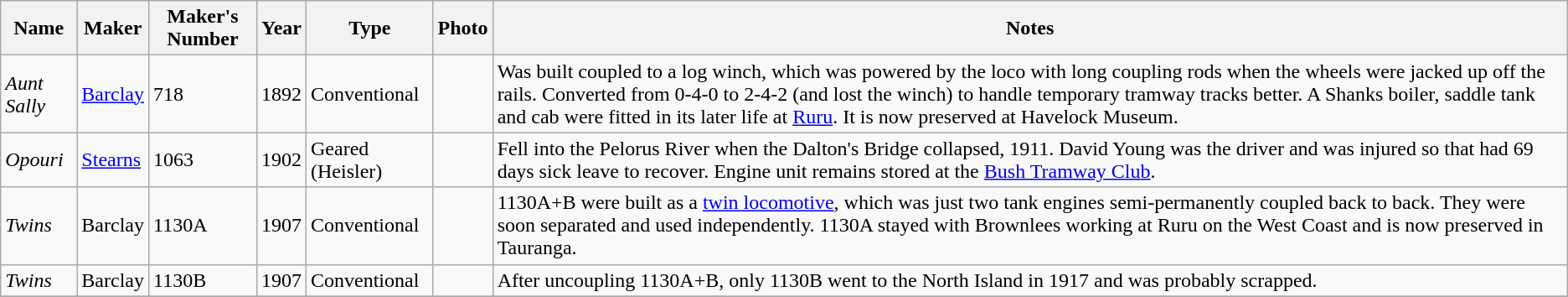<table class="wikitable">
<tr>
<th>Name</th>
<th>Maker</th>
<th>Maker's Number</th>
<th>Year</th>
<th>Type</th>
<th>Photo</th>
<th>Notes</th>
</tr>
<tr>
<td><em>Aunt Sally</em></td>
<td><a href='#'>Barclay</a></td>
<td>718</td>
<td>1892</td>
<td>Conventional</td>
<td></td>
<td>Was built coupled to a log winch, which was powered by the loco with long coupling rods when the wheels were jacked up off the rails. Converted from 0-4-0 to 2-4-2 (and lost the winch) to handle temporary tramway tracks better. A Shanks boiler, saddle tank and cab were fitted in its later life at <a href='#'>Ruru</a>. It is now preserved at Havelock Museum.</td>
</tr>
<tr>
<td><em>Opouri</em></td>
<td><a href='#'>Stea<span>r</span>ns</a></td>
<td>1063</td>
<td>1902</td>
<td>Geared (Heisler)</td>
<td></td>
<td>Fell into the Pelorus River when the Dalton's Bridge collapsed, 1911. David Young was the driver and was injured so that had 69 days sick leave to recover. Engine unit remains stored at the <a href='#'>Bush Tramway Club</a>.</td>
</tr>
<tr>
<td><em>Twins</em></td>
<td>Barclay</td>
<td>1130A</td>
<td>1907</td>
<td>Conventional</td>
<td></td>
<td>1130A+B were built as a <a href='#'>twin locomotive</a>, which was just two tank engines semi-permanently coupled back to back. They were soon separated and used independently. 1130A stayed with Brownlees working at Ruru on the West Coast and is now preserved in Tauranga.</td>
</tr>
<tr>
<td><em>Twins</em></td>
<td>Barclay</td>
<td>1130B</td>
<td>1907</td>
<td>Conventional</td>
<td></td>
<td>After uncoupling 1130A+B, only 1130B went to the North Island in 1917 and was probably scrapped.</td>
</tr>
<tr>
</tr>
</table>
